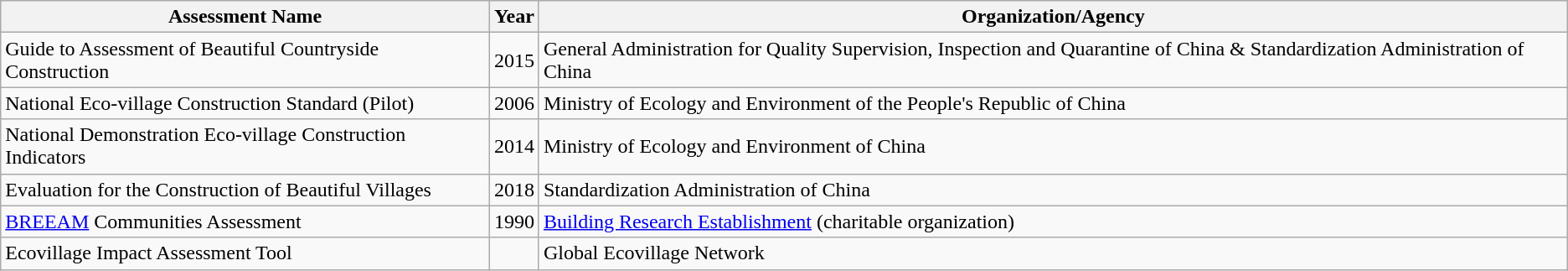<table class="wikitable">
<tr>
<th>Assessment Name</th>
<th>Year</th>
<th>Organization/Agency</th>
</tr>
<tr>
<td>Guide to Assessment of Beautiful Countryside Construction</td>
<td>2015</td>
<td>General Administration for Quality Supervision, Inspection and Quarantine of China & Standardization Administration of China</td>
</tr>
<tr>
<td>National Eco-village Construction Standard (Pilot)</td>
<td>2006</td>
<td>Ministry of Ecology and Environment of the People's Republic of China</td>
</tr>
<tr>
<td>National Demonstration Eco-village Construction Indicators</td>
<td>2014</td>
<td>Ministry of Ecology and Environment of China</td>
</tr>
<tr>
<td>Evaluation for the Construction of Beautiful Villages</td>
<td>2018</td>
<td>Standardization Administration of China</td>
</tr>
<tr>
<td><a href='#'>BREEAM</a> Communities Assessment</td>
<td>1990</td>
<td><a href='#'>Building Research Establishment</a> (charitable organization)</td>
</tr>
<tr>
<td>Ecovillage Impact Assessment Tool</td>
<td></td>
<td>Global Ecovillage Network</td>
</tr>
</table>
